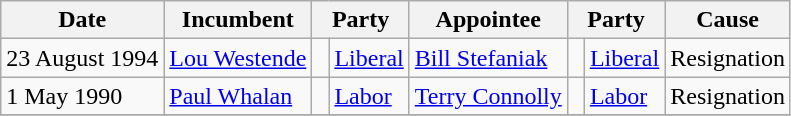<table class="wikitable">
<tr>
<th>Date</th>
<th>Incumbent</th>
<th colspan=2>Party</th>
<th>Appointee</th>
<th colspan=2>Party</th>
<th>Cause</th>
</tr>
<tr>
<td>23 August 1994</td>
<td><a href='#'>Lou Westende</a></td>
<td> </td>
<td><a href='#'>Liberal</a></td>
<td><a href='#'>Bill Stefaniak</a></td>
<td> </td>
<td><a href='#'>Liberal</a></td>
<td>Resignation</td>
</tr>
<tr>
<td>1 May 1990</td>
<td><a href='#'>Paul Whalan</a></td>
<td> </td>
<td><a href='#'>Labor</a></td>
<td><a href='#'>Terry Connolly</a></td>
<td> </td>
<td><a href='#'>Labor</a></td>
<td>Resignation</td>
</tr>
<tr>
</tr>
</table>
